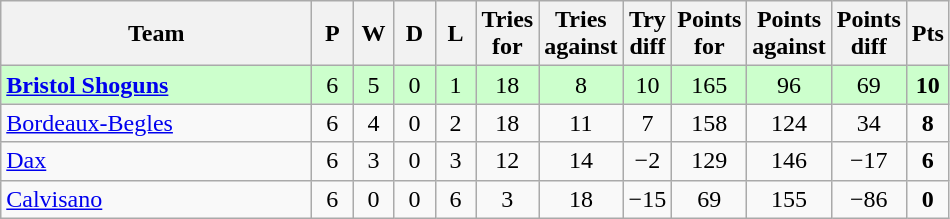<table class="wikitable" style="text-align: center;">
<tr>
<th width="200">Team</th>
<th width="20">P</th>
<th width="20">W</th>
<th width="20">D</th>
<th width="20">L</th>
<th width="20">Tries for</th>
<th width="20">Tries against</th>
<th width="20">Try diff</th>
<th width="20">Points for</th>
<th width="20">Points against</th>
<th width="25">Points diff</th>
<th width="20">Pts</th>
</tr>
<tr bgcolor="#ccffcc">
<td align="left"> <strong><a href='#'>Bristol Shoguns</a></strong></td>
<td>6</td>
<td>5</td>
<td>0</td>
<td>1</td>
<td>18</td>
<td>8</td>
<td>10</td>
<td>165</td>
<td>96</td>
<td>69</td>
<td><strong>10</strong></td>
</tr>
<tr>
<td align="left"> <a href='#'>Bordeaux-Begles</a></td>
<td>6</td>
<td>4</td>
<td>0</td>
<td>2</td>
<td>18</td>
<td>11</td>
<td>7</td>
<td>158</td>
<td>124</td>
<td>34</td>
<td><strong>8</strong></td>
</tr>
<tr>
<td align="left"> <a href='#'>Dax</a></td>
<td>6</td>
<td>3</td>
<td>0</td>
<td>3</td>
<td>12</td>
<td>14</td>
<td>−2</td>
<td>129</td>
<td>146</td>
<td>−17</td>
<td><strong>6</strong></td>
</tr>
<tr>
<td align="left"> <a href='#'>Calvisano</a></td>
<td>6</td>
<td>0</td>
<td>0</td>
<td>6</td>
<td>3</td>
<td>18</td>
<td>−15</td>
<td>69</td>
<td>155</td>
<td>−86</td>
<td><strong>0</strong></td>
</tr>
</table>
